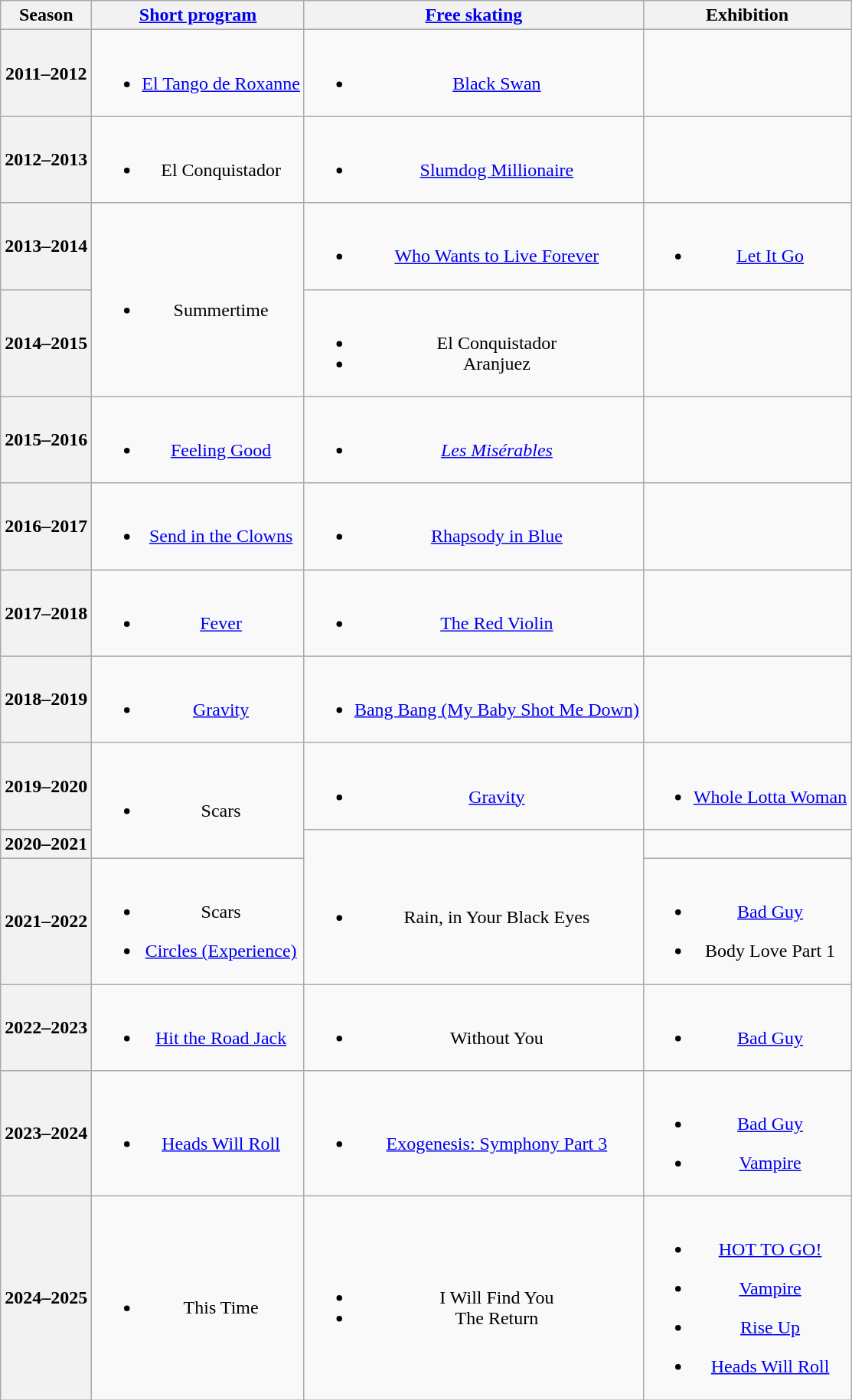<table class=wikitable style=text-align:center>
<tr>
<th>Season</th>
<th><a href='#'>Short program</a></th>
<th><a href='#'>Free skating</a></th>
<th>Exhibition</th>
</tr>
<tr>
<th>2011–2012 <br> </th>
<td><br><ul><li><a href='#'>El Tango de Roxanne</a> <br></li></ul></td>
<td><br><ul><li><a href='#'>Black Swan</a> <br></li></ul></td>
<td></td>
</tr>
<tr>
<th>2012–2013 <br> </th>
<td><br><ul><li>El Conquistador <br></li></ul></td>
<td><br><ul><li><a href='#'>Slumdog Millionaire</a> <br></li></ul></td>
<td></td>
</tr>
<tr>
<th>2013–2014 <br> </th>
<td rowspan=2><br><ul><li>Summertime <br></li></ul></td>
<td><br><ul><li><a href='#'>Who Wants to Live Forever</a> <br></li></ul></td>
<td><br><ul><li><a href='#'>Let It Go</a> <br></li></ul></td>
</tr>
<tr>
<th>2014–2015 <br> </th>
<td><br><ul><li>El Conquistador <br></li><li>Aranjuez <br></li></ul></td>
<td></td>
</tr>
<tr>
<th>2015–2016 <br> </th>
<td><br><ul><li><a href='#'>Feeling Good</a> <br></li></ul></td>
<td><br><ul><li><em><a href='#'>Les Misérables</a></em> <br></li></ul></td>
<td></td>
</tr>
<tr>
<th>2016–2017 <br> </th>
<td><br><ul><li><a href='#'>Send in the Clowns</a> <br></li></ul></td>
<td><br><ul><li><a href='#'>Rhapsody in Blue</a> <br></li></ul></td>
<td></td>
</tr>
<tr>
<th>2017–2018 <br> </th>
<td><br><ul><li><a href='#'>Fever</a> <br></li></ul></td>
<td><br><ul><li><a href='#'>The Red Violin</a> <br></li></ul></td>
<td></td>
</tr>
<tr>
<th>2018–2019 <br></th>
<td><br><ul><li><a href='#'>Gravity</a> <br></li></ul></td>
<td><br><ul><li><a href='#'>Bang Bang (My Baby Shot Me Down)</a> <br></li></ul></td>
<td></td>
</tr>
<tr>
<th>2019–2020 <br> </th>
<td rowspan= 2><br><ul><li>Scars <br></li></ul></td>
<td><br><ul><li><a href='#'>Gravity</a> <br></li></ul></td>
<td><br><ul><li><a href='#'>Whole Lotta Woman</a> <br></li></ul></td>
</tr>
<tr>
<th>2020–2021 <br> </th>
<td rowspan=2><br><ul><li>Rain, in Your Black Eyes <br></li></ul></td>
<td></td>
</tr>
<tr>
<th>2021–2022 <br> </th>
<td><br><ul><li>Scars <br></li></ul><ul><li><a href='#'>Circles (Experience)</a> <br> </li></ul></td>
<td><br><ul><li><a href='#'>Bad Guy</a> <br> </li></ul><ul><li>Body Love Part 1 <br> </li></ul></td>
</tr>
<tr>
<th>2022–2023 <br> </th>
<td><br><ul><li><a href='#'>Hit the Road Jack</a><br></li></ul></td>
<td><br><ul><li>Without You<br></li></ul></td>
<td><br><ul><li><a href='#'>Bad Guy</a> <br> </li></ul></td>
</tr>
<tr>
<th>2023–2024 <br> </th>
<td><br><ul><li><a href='#'>Heads Will Roll</a><br></li></ul></td>
<td><br><ul><li><a href='#'>Exogenesis: Symphony Part 3</a> <br></li></ul></td>
<td><br><ul><li><a href='#'>Bad Guy</a> <br> </li></ul><ul><li><a href='#'>Vampire</a> <br> </li></ul></td>
</tr>
<tr>
<th>2024–2025 <br> </th>
<td><br><ul><li>This Time <br></li></ul></td>
<td><br><ul><li>I Will Find You <br></li><li>The Return <br></li></ul></td>
<td><br><ul><li><a href='#'>HOT TO GO!</a> <br> </li></ul><ul><li><a href='#'>Vampire</a> <br> </li></ul><ul><li><a href='#'>Rise Up</a> <br> </li></ul><ul><li><a href='#'>Heads Will Roll</a><br></li></ul></td>
</tr>
</table>
